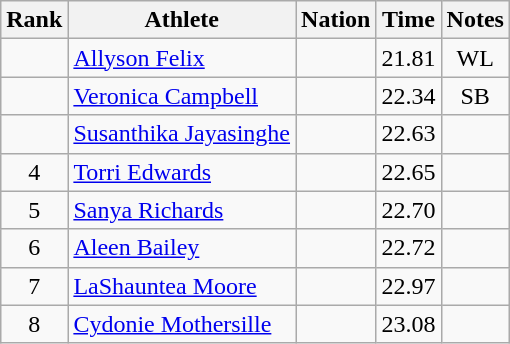<table class="wikitable sortable" style="text-align:center">
<tr>
<th>Rank</th>
<th>Athlete</th>
<th>Nation</th>
<th>Time</th>
<th>Notes</th>
</tr>
<tr>
<td></td>
<td align="left"><a href='#'>Allyson Felix</a></td>
<td align=left></td>
<td>21.81</td>
<td>WL</td>
</tr>
<tr>
<td></td>
<td align="left"><a href='#'>Veronica Campbell</a></td>
<td align=left></td>
<td>22.34</td>
<td>SB</td>
</tr>
<tr>
<td></td>
<td align="left"><a href='#'>Susanthika Jayasinghe</a></td>
<td align=left></td>
<td>22.63</td>
<td></td>
</tr>
<tr>
<td>4</td>
<td align="left"><a href='#'>Torri Edwards</a></td>
<td align=left></td>
<td>22.65</td>
<td></td>
</tr>
<tr>
<td>5</td>
<td align="left"><a href='#'>Sanya Richards</a></td>
<td align=left></td>
<td>22.70</td>
<td></td>
</tr>
<tr>
<td>6</td>
<td align="left"><a href='#'>Aleen Bailey</a></td>
<td align=left></td>
<td>22.72</td>
<td></td>
</tr>
<tr>
<td>7</td>
<td align="left"><a href='#'>LaShauntea Moore</a></td>
<td align=left></td>
<td>22.97</td>
<td></td>
</tr>
<tr>
<td>8</td>
<td align="left"><a href='#'>Cydonie Mothersille</a></td>
<td align=left></td>
<td>23.08</td>
<td></td>
</tr>
</table>
